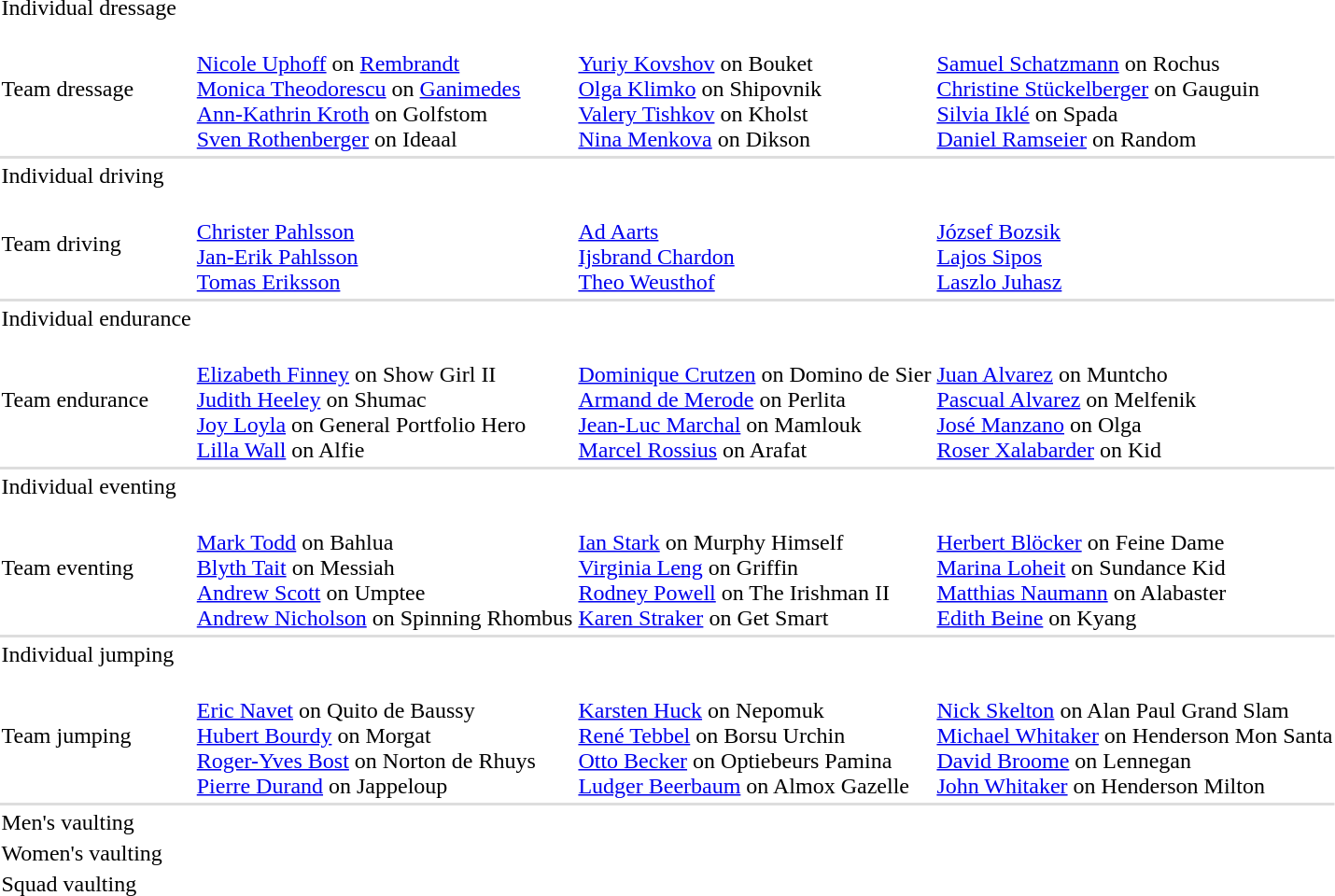<table>
<tr>
<td>Individual dressage<br></td>
<td></td>
<td></td>
<td></td>
</tr>
<tr>
<td>Team dressage<br></td>
<td><br><a href='#'>Nicole Uphoff</a> on <a href='#'>Rembrandt</a><br><a href='#'>Monica Theodorescu</a> on <a href='#'>Ganimedes</a><br><a href='#'>Ann-Kathrin Kroth</a> on Golfstom<br><a href='#'>Sven Rothenberger</a> on Ideaal</td>
<td><br><a href='#'>Yuriy Kovshov</a> on Bouket<br><a href='#'>Olga Klimko</a> on Shipovnik<br><a href='#'>Valery Tishkov</a> on Kholst<br><a href='#'>Nina Menkova</a> on Dikson</td>
<td><br><a href='#'>Samuel Schatzmann</a> on Rochus<br><a href='#'>Christine Stückelberger</a> on Gauguin<br><a href='#'>Silvia Iklé</a> on Spada<br><a href='#'>Daniel Ramseier</a> on Random</td>
</tr>
<tr bgcolor=#DDDDDD>
<td colspan=7></td>
</tr>
<tr>
<td>Individual driving<br></td>
<td></td>
<td></td>
<td></td>
</tr>
<tr>
<td>Team driving<br></td>
<td><br><a href='#'>Christer Pahlsson</a><br><a href='#'>Jan-Erik Pahlsson</a><br><a href='#'>Tomas Eriksson</a></td>
<td><br><a href='#'>Ad Aarts</a><br><a href='#'>Ijsbrand Chardon</a><br><a href='#'>Theo Weusthof</a></td>
<td><br><a href='#'>József Bozsik</a><br><a href='#'>Lajos Sipos</a><br><a href='#'>Laszlo Juhasz</a></td>
</tr>
<tr bgcolor=#DDDDDD>
<td colspan=7></td>
</tr>
<tr>
<td>Individual endurance<br></td>
<td></td>
<td></td>
<td></td>
</tr>
<tr>
<td>Team endurance<br></td>
<td><br><a href='#'>Elizabeth Finney</a> on Show Girl II<br><a href='#'>Judith Heeley</a> on Shumac<br><a href='#'>Joy Loyla</a> on General Portfolio Hero<br><a href='#'>Lilla Wall</a> on Alfie</td>
<td><br><a href='#'>Dominique Crutzen</a> on Domino de Sier<br><a href='#'>Armand de Merode</a> on Perlita<br><a href='#'>Jean-Luc Marchal</a> on Mamlouk<br><a href='#'>Marcel Rossius</a> on Arafat</td>
<td><br><a href='#'>Juan Alvarez</a> on Muntcho<br><a href='#'>Pascual Alvarez</a> on Melfenik<br><a href='#'>José Manzano</a> on Olga<br><a href='#'>Roser Xalabarder</a> on Kid</td>
</tr>
<tr bgcolor=#DDDDDD>
<td colspan=7></td>
</tr>
<tr>
<td>Individual eventing<br></td>
<td></td>
<td></td>
<td></td>
</tr>
<tr>
<td>Team eventing<br></td>
<td><br><a href='#'>Mark Todd</a> on Bahlua<br><a href='#'>Blyth Tait</a> on Messiah<br><a href='#'>Andrew Scott</a> on Umptee<br><a href='#'>Andrew Nicholson</a> on Spinning Rhombus</td>
<td><br><a href='#'>Ian Stark</a> on Murphy Himself<br><a href='#'>Virginia Leng</a> on Griffin<br><a href='#'>Rodney Powell</a> on The Irishman II<br><a href='#'>Karen Straker</a> on Get Smart</td>
<td><br><a href='#'>Herbert Blöcker</a> on Feine Dame<br><a href='#'>Marina Loheit</a> on Sundance Kid<br><a href='#'>Matthias Naumann</a> on Alabaster<br><a href='#'>Edith Beine</a> on Kyang</td>
</tr>
<tr bgcolor=#DDDDDD>
<td colspan=7></td>
</tr>
<tr>
<td>Individual jumping<br></td>
<td></td>
<td></td>
<td></td>
</tr>
<tr>
<td>Team jumping<br></td>
<td><br><a href='#'>Eric Navet</a> on Quito de Baussy<br><a href='#'>Hubert Bourdy</a> on Morgat<br><a href='#'>Roger-Yves Bost</a> on Norton de Rhuys<br><a href='#'>Pierre Durand</a> on Jappeloup</td>
<td><br><a href='#'>Karsten Huck</a> on Nepomuk<br><a href='#'>René Tebbel</a> on Borsu Urchin<br><a href='#'>Otto Becker</a> on Optiebeurs Pamina<br><a href='#'>Ludger Beerbaum</a> on Almox Gazelle</td>
<td><br><a href='#'>Nick Skelton</a> on Alan Paul Grand Slam<br><a href='#'>Michael Whitaker</a> on Henderson Mon Santa<br><a href='#'>David Broome</a> on Lennegan<br><a href='#'>John Whitaker</a> on Henderson Milton</td>
</tr>
<tr bgcolor=#DDDDDD>
<td colspan=7></td>
</tr>
<tr>
<td>Men's vaulting<br></td>
<td></td>
<td></td>
<td></td>
</tr>
<tr>
<td>Women's vaulting<br></td>
<td></td>
<td></td>
<td></td>
</tr>
<tr>
<td>Squad vaulting<br></td>
<td></td>
<td></td>
<td></td>
</tr>
</table>
